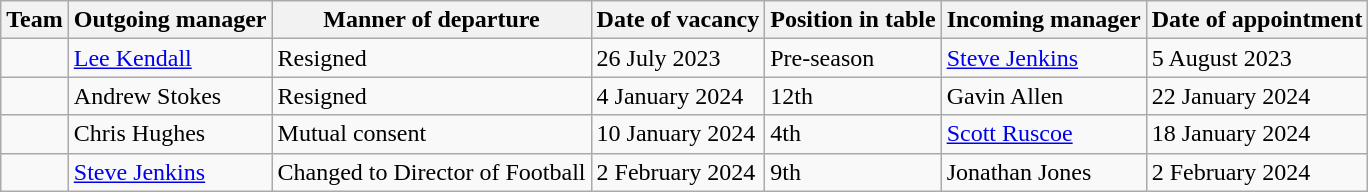<table class="wikitable sortable">
<tr>
<th>Team</th>
<th>Outgoing manager</th>
<th>Manner of departure</th>
<th>Date of vacancy</th>
<th>Position in table</th>
<th>Incoming manager</th>
<th>Date of appointment</th>
</tr>
<tr>
<td></td>
<td> <a href='#'>Lee Kendall</a></td>
<td>Resigned</td>
<td>26 July 2023</td>
<td>Pre-season</td>
<td> <a href='#'>Steve Jenkins</a></td>
<td>5 August 2023</td>
</tr>
<tr>
<td></td>
<td> Andrew Stokes</td>
<td>Resigned</td>
<td>4 January 2024</td>
<td>12th</td>
<td> Gavin Allen</td>
<td>22 January 2024</td>
</tr>
<tr>
<td></td>
<td> Chris Hughes</td>
<td>Mutual consent</td>
<td>10 January 2024</td>
<td>4th</td>
<td> <a href='#'>Scott Ruscoe</a></td>
<td>18 January 2024</td>
</tr>
<tr>
<td></td>
<td> <a href='#'>Steve Jenkins</a></td>
<td>Changed to Director of Football</td>
<td>2 February 2024</td>
<td>9th</td>
<td> Jonathan Jones</td>
<td>2 February 2024</td>
</tr>
</table>
